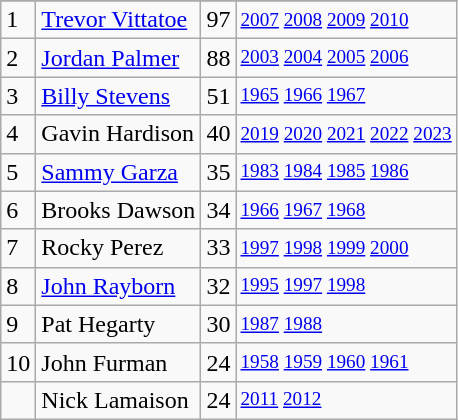<table class="wikitable">
<tr>
</tr>
<tr>
<td>1</td>
<td><a href='#'>Trevor Vittatoe</a></td>
<td>97</td>
<td style="font-size:80%;"><a href='#'>2007</a> <a href='#'>2008</a> <a href='#'>2009</a> <a href='#'>2010</a></td>
</tr>
<tr>
<td>2</td>
<td><a href='#'>Jordan Palmer</a></td>
<td>88</td>
<td style="font-size:80%;"><a href='#'>2003</a> <a href='#'>2004</a> <a href='#'>2005</a> <a href='#'>2006</a></td>
</tr>
<tr>
<td>3</td>
<td><a href='#'>Billy Stevens</a></td>
<td>51</td>
<td style="font-size:80%;"><a href='#'>1965</a> <a href='#'>1966</a> <a href='#'>1967</a></td>
</tr>
<tr>
<td>4</td>
<td>Gavin Hardison</td>
<td>40</td>
<td style="font-size:80%;"><a href='#'>2019</a> <a href='#'>2020</a> <a href='#'>2021</a> <a href='#'>2022</a> <a href='#'>2023</a></td>
</tr>
<tr>
<td>5</td>
<td><a href='#'>Sammy Garza</a></td>
<td>35</td>
<td style="font-size:80%;"><a href='#'>1983</a> <a href='#'>1984</a> <a href='#'>1985</a> <a href='#'>1986</a></td>
</tr>
<tr>
<td>6</td>
<td>Brooks Dawson</td>
<td>34</td>
<td style="font-size:80%;"><a href='#'>1966</a> <a href='#'>1967</a> <a href='#'>1968</a></td>
</tr>
<tr>
<td>7</td>
<td>Rocky Perez</td>
<td>33</td>
<td style="font-size:80%;"><a href='#'>1997</a> <a href='#'>1998</a> <a href='#'>1999</a> <a href='#'>2000</a></td>
</tr>
<tr>
<td>8</td>
<td><a href='#'>John Rayborn</a></td>
<td>32</td>
<td style="font-size:80%;"><a href='#'>1995</a> <a href='#'>1997</a> <a href='#'>1998</a></td>
</tr>
<tr>
<td>9</td>
<td>Pat Hegarty</td>
<td>30</td>
<td style="font-size:80%;"><a href='#'>1987</a> <a href='#'>1988</a></td>
</tr>
<tr>
<td>10</td>
<td>John Furman</td>
<td>24</td>
<td style="font-size:80%;"><a href='#'>1958</a> <a href='#'>1959</a> <a href='#'>1960</a> <a href='#'>1961</a></td>
</tr>
<tr>
<td></td>
<td>Nick Lamaison</td>
<td>24</td>
<td style="font-size:80%;"><a href='#'>2011</a> <a href='#'>2012</a></td>
</tr>
</table>
